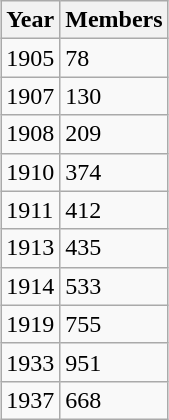<table class=wikitable style="float:right; margin:0em 0.8em">
<tr>
<th>Year</th>
<th>Members</th>
</tr>
<tr>
<td>1905</td>
<td>78</td>
</tr>
<tr>
<td>1907</td>
<td>130</td>
</tr>
<tr>
<td>1908</td>
<td>209</td>
</tr>
<tr>
<td>1910</td>
<td>374</td>
</tr>
<tr>
<td>1911</td>
<td>412</td>
</tr>
<tr>
<td>1913</td>
<td>435</td>
</tr>
<tr>
<td>1914</td>
<td>533</td>
</tr>
<tr>
<td>1919</td>
<td>755</td>
</tr>
<tr>
<td>1933</td>
<td>951</td>
</tr>
<tr>
<td>1937</td>
<td>668</td>
</tr>
</table>
